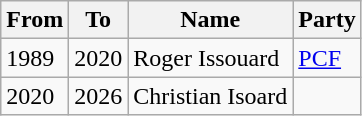<table class="wikitable">
<tr>
<th>From</th>
<th>To</th>
<th>Name</th>
<th>Party</th>
</tr>
<tr>
<td>1989</td>
<td>2020</td>
<td>Roger Issouard</td>
<td><a href='#'>PCF</a></td>
</tr>
<tr>
<td>2020</td>
<td>2026</td>
<td>Christian Isoard</td>
<td></td>
</tr>
</table>
